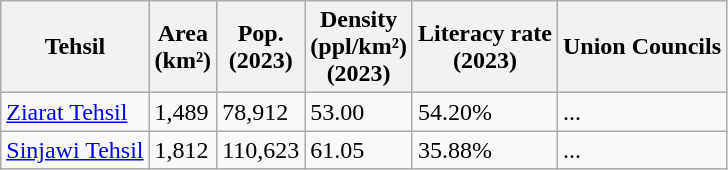<table class="wikitable sortable static-row-numbers static-row-header-hash">
<tr>
<th>Tehsil</th>
<th>Area<br>(km²)</th>
<th>Pop.<br>(2023)</th>
<th>Density<br>(ppl/km²)<br>(2023)</th>
<th>Literacy rate<br>(2023)</th>
<th>Union Councils</th>
</tr>
<tr>
<td><a href='#'>Ziarat Tehsil</a></td>
<td>1,489</td>
<td>78,912</td>
<td>53.00</td>
<td>54.20%</td>
<td>...</td>
</tr>
<tr>
<td><a href='#'>Sinjawi Tehsil</a></td>
<td>1,812</td>
<td>110,623</td>
<td>61.05</td>
<td>35.88%</td>
<td>...</td>
</tr>
</table>
